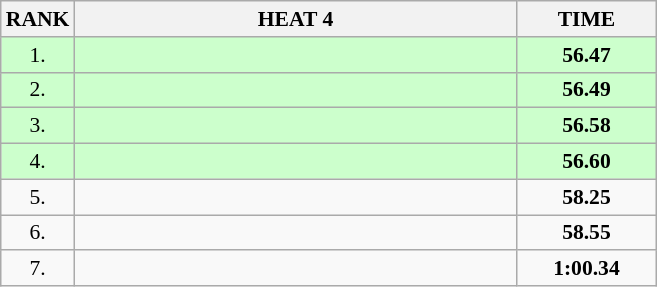<table class="wikitable" style="border-collapse: collapse; font-size: 90%;">
<tr>
<th>RANK</th>
<th style="width: 20em">HEAT 4</th>
<th style="width: 6em">TIME</th>
</tr>
<tr style="background:#ccffcc;">
<td align="center">1.</td>
<td></td>
<td align="center"><strong>56.47</strong></td>
</tr>
<tr style="background:#ccffcc;">
<td align="center">2.</td>
<td></td>
<td align="center"><strong>56.49</strong></td>
</tr>
<tr style="background:#ccffcc;">
<td align="center">3.</td>
<td></td>
<td align="center"><strong>56.58</strong></td>
</tr>
<tr style="background:#ccffcc;">
<td align="center">4.</td>
<td></td>
<td align="center"><strong>56.60</strong></td>
</tr>
<tr>
<td align="center">5.</td>
<td></td>
<td align="center"><strong>58.25</strong></td>
</tr>
<tr>
<td align="center">6.</td>
<td></td>
<td align="center"><strong>58.55</strong></td>
</tr>
<tr>
<td align="center">7.</td>
<td></td>
<td align="center"><strong>1:00.34</strong></td>
</tr>
</table>
